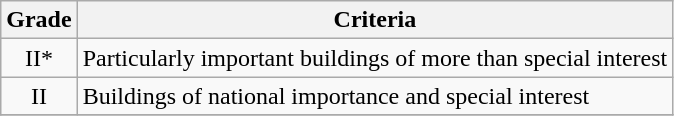<table class="wikitable" border="1">
<tr>
<th>Grade</th>
<th>Criteria</th>
</tr>
<tr>
<td align="center" >II*</td>
<td>Particularly important buildings of more than special interest</td>
</tr>
<tr>
<td align="center" >II</td>
<td>Buildings of national importance and special interest</td>
</tr>
<tr>
</tr>
</table>
